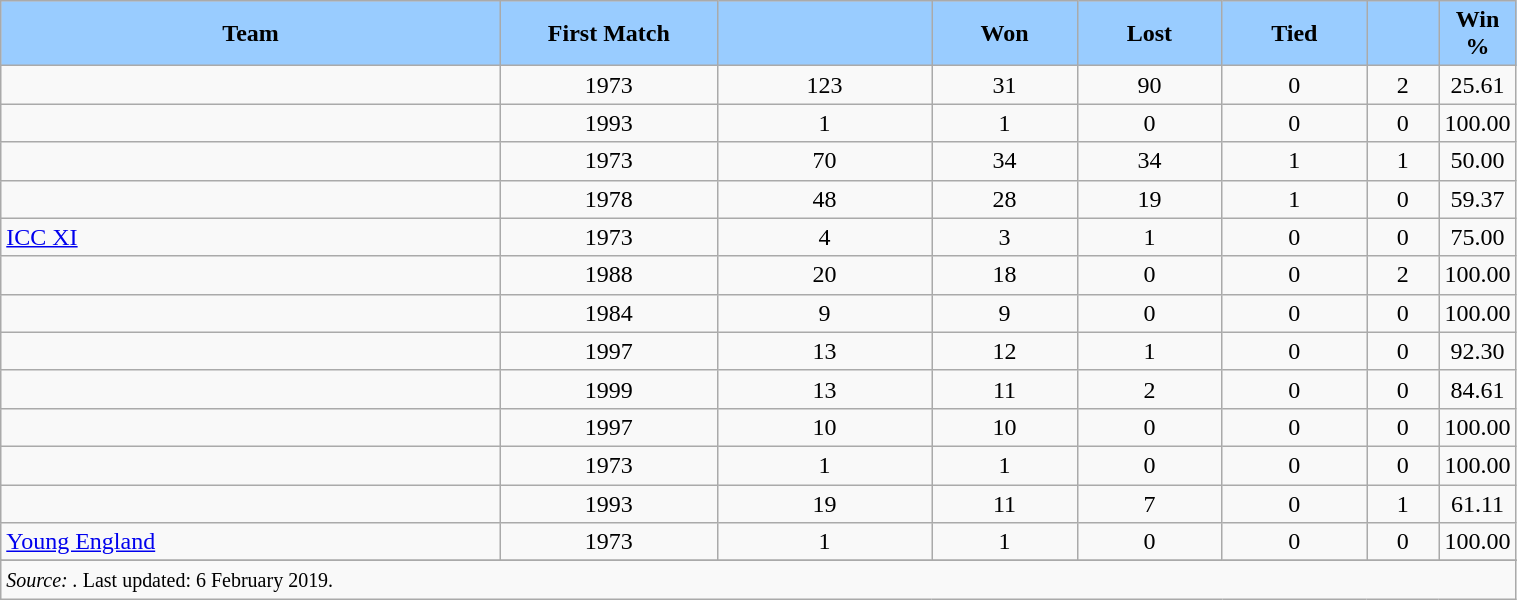<table class="wikitable sortable"  style="text-align:center; width:80%;">
<tr style="background:#9cf;">
<th scope="col" style="background:#9cf; width:35%;">Team</th>
<th scope="col" style="background:#9cf; width:15%;">First Match</th>
<th scope="col" style="background:#9cf; width:15%;"></th>
<th scope="col" style="background:#9cf; width:10%;">Won</th>
<th scope="col" style="background:#9cf; width:10%;">Lost</th>
<th scope="col" style="background:#9cf; width:10%;">Tied</th>
<th scope="col" style="background:#9cf; width:10%;"></th>
<th scope="col" style="background:#9cf; width:10%;">Win %</th>
</tr>
<tr>
<td style="text-align:left;"></td>
<td>1973</td>
<td>123</td>
<td>31</td>
<td>90</td>
<td>0</td>
<td>2</td>
<td>25.61</td>
</tr>
<tr>
<td style="text-align:left;"></td>
<td>1993</td>
<td>1</td>
<td>1</td>
<td>0</td>
<td>0</td>
<td>0</td>
<td>100.00</td>
</tr>
<tr>
<td style="text-align:left;"></td>
<td>1973</td>
<td>70</td>
<td>34</td>
<td>34</td>
<td>1</td>
<td>1</td>
<td>50.00</td>
</tr>
<tr>
<td style="text-align:left;"></td>
<td>1978</td>
<td>48</td>
<td>28</td>
<td>19</td>
<td>1</td>
<td>0</td>
<td>59.37</td>
</tr>
<tr>
<td style="text-align:left;"><a href='#'>ICC XI</a></td>
<td>1973</td>
<td>4</td>
<td>3</td>
<td>1</td>
<td>0</td>
<td>0</td>
<td>75.00</td>
</tr>
<tr>
<td style="text-align:left;"></td>
<td>1988</td>
<td>20</td>
<td>18</td>
<td>0</td>
<td>0</td>
<td>2</td>
<td>100.00</td>
</tr>
<tr>
<td style="text-align:left;"></td>
<td>1984</td>
<td>9</td>
<td>9</td>
<td>0</td>
<td>0</td>
<td>0</td>
<td>100.00</td>
</tr>
<tr>
<td style="text-align:left;"></td>
<td>1997</td>
<td>13</td>
<td>12</td>
<td>1</td>
<td>0</td>
<td>0</td>
<td>92.30</td>
</tr>
<tr>
<td style="text-align:left;"></td>
<td>1999</td>
<td>13</td>
<td>11</td>
<td>2</td>
<td>0</td>
<td>0</td>
<td>84.61</td>
</tr>
<tr>
<td style="text-align:left;"></td>
<td>1997</td>
<td>10</td>
<td>10</td>
<td>0</td>
<td>0</td>
<td>0</td>
<td>100.00</td>
</tr>
<tr>
<td style="text-align:left;"></td>
<td>1973</td>
<td>1</td>
<td>1</td>
<td>0</td>
<td>0</td>
<td>0</td>
<td>100.00</td>
</tr>
<tr>
<td style="text-align:left;"></td>
<td>1993</td>
<td>19</td>
<td>11</td>
<td>7</td>
<td>0</td>
<td>1</td>
<td>61.11</td>
</tr>
<tr>
<td style="text-align:left;"><a href='#'>Young England</a></td>
<td>1973</td>
<td>1</td>
<td>1</td>
<td>0</td>
<td>0</td>
<td>0</td>
<td>100.00</td>
</tr>
<tr>
</tr>
<tr style="text-align:left">
<td colspan="8"><small><em>Source: .</em> Last updated: 6 February 2019.</small></td>
</tr>
</table>
